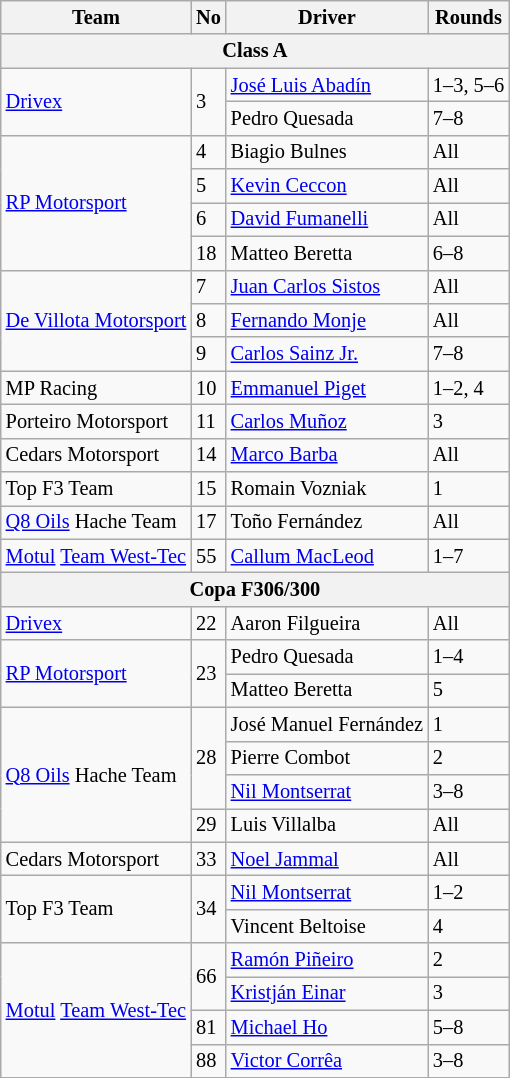<table class="wikitable" style="font-size: 85%;">
<tr>
<th>Team</th>
<th>No</th>
<th>Driver</th>
<th>Rounds</th>
</tr>
<tr>
<th colspan=4>Class A</th>
</tr>
<tr>
<td rowspan=2> <a href='#'>Drivex</a></td>
<td rowspan=2>3</td>
<td> <a href='#'>José Luis Abadín</a></td>
<td>1–3, 5–6</td>
</tr>
<tr>
<td> Pedro Quesada</td>
<td>7–8</td>
</tr>
<tr>
<td rowspan=4> <a href='#'>RP Motorsport</a></td>
<td>4</td>
<td> Biagio Bulnes</td>
<td>All</td>
</tr>
<tr>
<td>5</td>
<td> <a href='#'>Kevin Ceccon</a></td>
<td>All</td>
</tr>
<tr>
<td>6</td>
<td> <a href='#'>David Fumanelli</a></td>
<td>All</td>
</tr>
<tr>
<td>18</td>
<td> Matteo Beretta</td>
<td>6–8</td>
</tr>
<tr>
<td rowspan=3> <a href='#'>De Villota Motorsport</a></td>
<td>7</td>
<td> <a href='#'>Juan Carlos Sistos</a></td>
<td>All</td>
</tr>
<tr>
<td>8</td>
<td> <a href='#'>Fernando Monje</a></td>
<td>All</td>
</tr>
<tr>
<td>9</td>
<td> <a href='#'>Carlos Sainz Jr.</a></td>
<td>7–8</td>
</tr>
<tr>
<td> MP Racing</td>
<td>10</td>
<td> <a href='#'>Emmanuel Piget</a></td>
<td>1–2, 4</td>
</tr>
<tr>
<td> Porteiro Motorsport</td>
<td>11</td>
<td> <a href='#'>Carlos Muñoz</a></td>
<td>3</td>
</tr>
<tr>
<td> Cedars Motorsport</td>
<td>14</td>
<td> <a href='#'>Marco Barba</a></td>
<td>All</td>
</tr>
<tr>
<td> Top F3 Team</td>
<td>15</td>
<td> Romain Vozniak</td>
<td>1</td>
</tr>
<tr>
<td> <a href='#'>Q8 Oils</a> Hache Team</td>
<td>17</td>
<td> Toño Fernández</td>
<td>All</td>
</tr>
<tr>
<td> <a href='#'>Motul</a> <a href='#'>Team West-Tec</a></td>
<td>55</td>
<td> <a href='#'>Callum MacLeod</a></td>
<td>1–7</td>
</tr>
<tr>
<th colspan=4>Copa F306/300</th>
</tr>
<tr>
<td> <a href='#'>Drivex</a></td>
<td>22</td>
<td> Aaron Filgueira</td>
<td>All</td>
</tr>
<tr>
<td rowspan=2> <a href='#'>RP Motorsport</a></td>
<td rowspan=2>23</td>
<td> Pedro Quesada</td>
<td>1–4</td>
</tr>
<tr>
<td> Matteo Beretta</td>
<td>5</td>
</tr>
<tr>
<td rowspan=4> <a href='#'>Q8 Oils</a> Hache Team</td>
<td rowspan=3>28</td>
<td nowrap> José Manuel Fernández</td>
<td>1</td>
</tr>
<tr>
<td> Pierre Combot</td>
<td>2</td>
</tr>
<tr>
<td> <a href='#'>Nil Montserrat</a></td>
<td>3–8</td>
</tr>
<tr>
<td>29</td>
<td> Luis Villalba</td>
<td>All</td>
</tr>
<tr>
<td> Cedars Motorsport</td>
<td>33</td>
<td> <a href='#'>Noel Jammal</a></td>
<td>All</td>
</tr>
<tr>
<td rowspan=2> Top F3 Team</td>
<td rowspan=2>34</td>
<td> <a href='#'>Nil Montserrat</a></td>
<td>1–2</td>
</tr>
<tr>
<td> Vincent Beltoise</td>
<td>4</td>
</tr>
<tr>
<td rowspan=4 nowrap> <a href='#'>Motul</a> <a href='#'>Team West-Tec</a></td>
<td rowspan=2>66</td>
<td> <a href='#'>Ramón Piñeiro</a></td>
<td>2</td>
</tr>
<tr>
<td> <a href='#'>Kristján Einar</a></td>
<td>3</td>
</tr>
<tr>
<td>81</td>
<td> <a href='#'>Michael Ho</a></td>
<td>5–8</td>
</tr>
<tr>
<td>88</td>
<td> <a href='#'>Victor Corrêa</a></td>
<td>3–8</td>
</tr>
<tr>
</tr>
</table>
